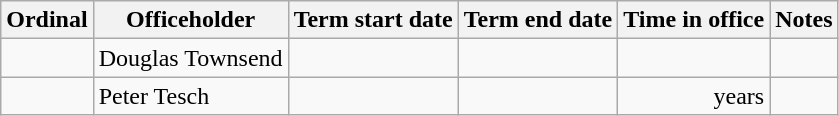<table class='wikitable sortable'>
<tr>
<th>Ordinal</th>
<th>Officeholder</th>
<th>Term start date</th>
<th>Term end date</th>
<th>Time in office</th>
<th>Notes</th>
</tr>
<tr>
<td align=center></td>
<td>Douglas Townsend</td>
<td align=center></td>
<td align=center></td>
<td align=right></td>
<td></td>
</tr>
<tr>
<td align=center></td>
<td>Peter Tesch</td>
<td align=center></td>
<td align=center></td>
<td align=right> years</td>
<td></td>
</tr>
</table>
